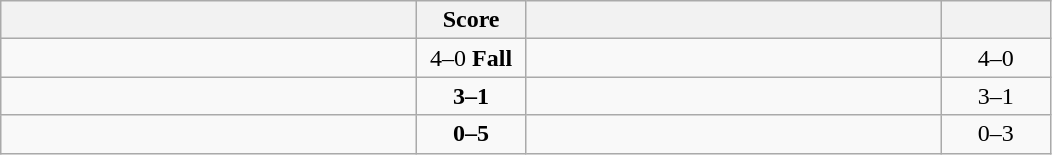<table class="wikitable" style="text-align: center; ">
<tr>
<th align="right" width="270"></th>
<th width="65">Score</th>
<th align="left" width="270"></th>
<th width="65"></th>
</tr>
<tr>
<td align="left"><strong></strong></td>
<td>4–0 <strong>Fall</strong></td>
<td align="left"></td>
<td>4–0 <strong></strong></td>
</tr>
<tr>
<td align="left"><strong></strong></td>
<td><strong>3–1</strong></td>
<td align="left"></td>
<td>3–1 <strong></strong></td>
</tr>
<tr>
<td align="left"></td>
<td><strong>0–5</strong></td>
<td align="left"><strong></strong></td>
<td>0–3 <strong></strong></td>
</tr>
</table>
